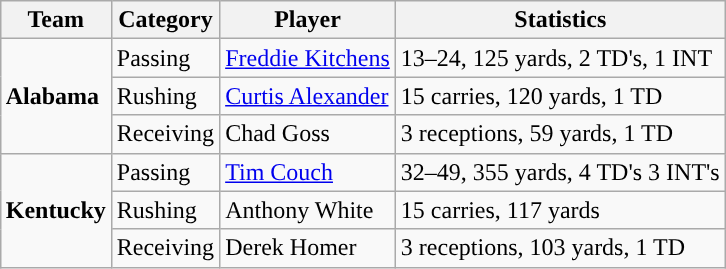<table class="wikitable" style="float: right;">
<tr>
<th>Team</th>
<th>Category</th>
<th>Player</th>
<th>Statistics</th>
</tr>
<tr>
<td rowspan=3><strong>Alabama</strong></td>
<td>Passing</td>
<td><a href='#'>Freddie Kitchens</a></td>
<td>13–24, 125 yards, 2 TD's, 1 INT</td>
</tr>
<tr>
<td>Rushing</td>
<td><a href='#'>Curtis Alexander</a></td>
<td>15 carries, 120 yards, 1 TD</td>
</tr>
<tr>
<td>Receiving</td>
<td>Chad Goss</td>
<td>3 receptions, 59 yards, 1 TD</td>
</tr>
<tr>
<td rowspan=3><strong>Kentucky</strong></td>
<td>Passing</td>
<td><a href='#'>Tim Couch</a></td>
<td>32–49, 355 yards, 4 TD's 3 INT's</td>
</tr>
<tr>
<td>Rushing</td>
<td>Anthony White</td>
<td>15 carries, 117 yards</td>
</tr>
<tr>
<td>Receiving</td>
<td>Derek Homer</td>
<td>3 receptions, 103 yards, 1 TD</td>
</tr>
</table>
